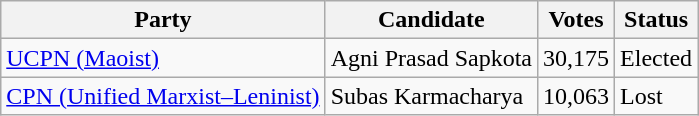<table class="wikitable">
<tr>
<th>Party</th>
<th>Candidate</th>
<th>Votes</th>
<th>Status</th>
</tr>
<tr>
<td><a href='#'>UCPN (Maoist)</a></td>
<td>Agni Prasad Sapkota</td>
<td>30,175</td>
<td>Elected</td>
</tr>
<tr>
<td><a href='#'>CPN (Unified Marxist–Leninist)</a></td>
<td>Subas Karmacharya</td>
<td>10,063</td>
<td>Lost</td>
</tr>
</table>
